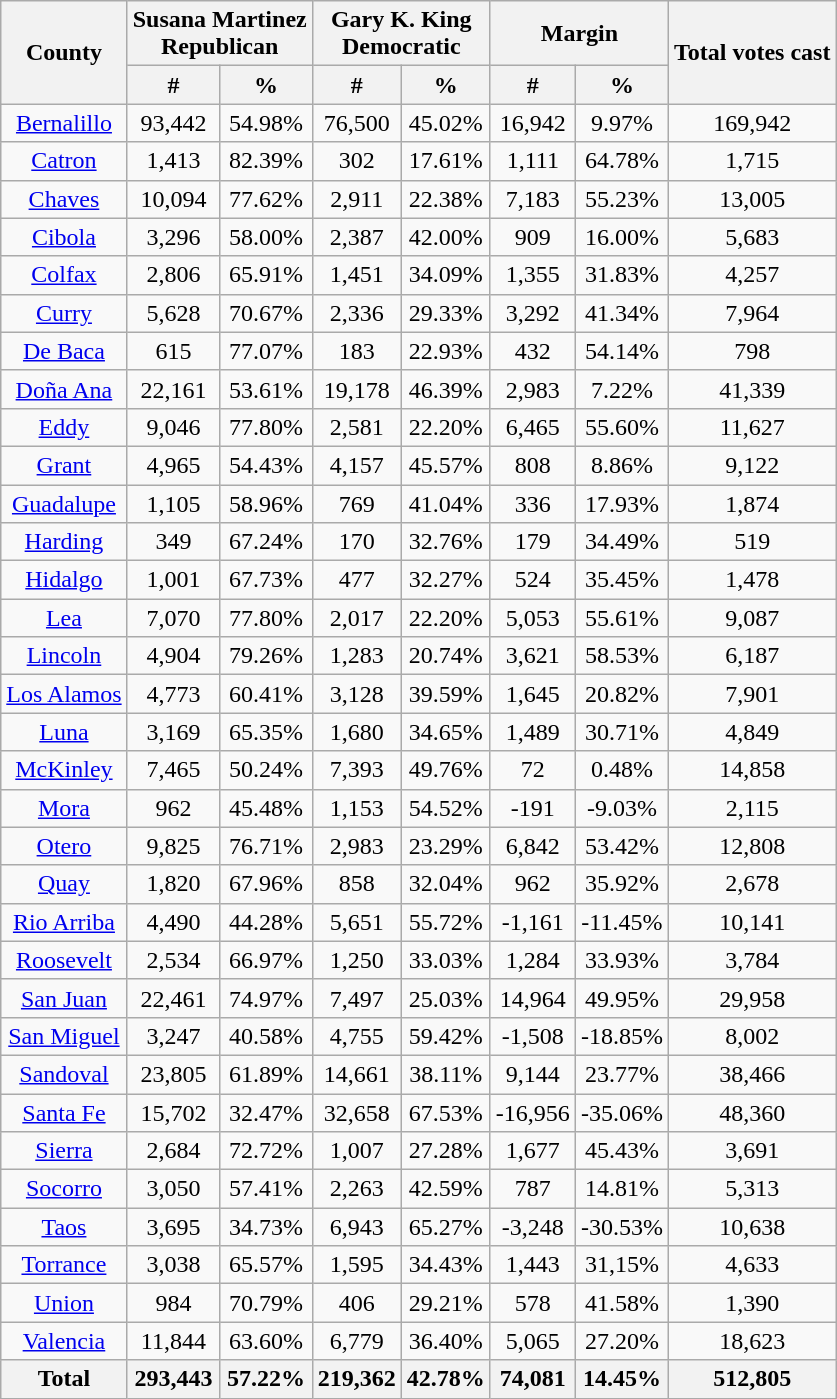<table class="wikitable sortable" style="text-align:center">
<tr>
<th style="text-align:center;" rowspan="2">County</th>
<th style="text-align:center;" colspan="2">Susana Martinez<br>Republican</th>
<th style="text-align:center;" colspan="2">Gary K. King<br>Democratic</th>
<th style="text-align:center;" colspan="2">Margin</th>
<th style="text-align:center;" rowspan="2">Total votes cast</th>
</tr>
<tr>
<th style="text-align:center;" data-sort-type="number">#</th>
<th style="text-align:center;" data-sort-type="number">%</th>
<th style="text-align:center;" data-sort-type="number">#</th>
<th style="text-align:center;" data-sort-type="number">%</th>
<th style="text-align:center;" data-sort-type="number">#</th>
<th style="text-align:center;" data-sort-type="number">%</th>
</tr>
<tr style="text-align:center;">
<td><a href='#'>Bernalillo</a></td>
<td>93,442</td>
<td>54.98%</td>
<td>76,500</td>
<td>45.02%</td>
<td>16,942</td>
<td>9.97%</td>
<td>169,942</td>
</tr>
<tr style="text-align:center;">
<td><a href='#'>Catron</a></td>
<td>1,413</td>
<td>82.39%</td>
<td>302</td>
<td>17.61%</td>
<td>1,111</td>
<td>64.78%</td>
<td>1,715</td>
</tr>
<tr style="text-align:center;">
<td><a href='#'>Chaves</a></td>
<td>10,094</td>
<td>77.62%</td>
<td>2,911</td>
<td>22.38%</td>
<td>7,183</td>
<td>55.23%</td>
<td>13,005</td>
</tr>
<tr style="text-align:center;">
<td><a href='#'>Cibola</a></td>
<td>3,296</td>
<td>58.00%</td>
<td>2,387</td>
<td>42.00%</td>
<td>909</td>
<td>16.00%</td>
<td>5,683</td>
</tr>
<tr style="text-align:center;">
<td><a href='#'>Colfax</a></td>
<td>2,806</td>
<td>65.91%</td>
<td>1,451</td>
<td>34.09%</td>
<td>1,355</td>
<td>31.83%</td>
<td>4,257</td>
</tr>
<tr style="text-align:center;">
<td><a href='#'>Curry</a></td>
<td>5,628</td>
<td>70.67%</td>
<td>2,336</td>
<td>29.33%</td>
<td>3,292</td>
<td>41.34%</td>
<td>7,964</td>
</tr>
<tr style="text-align:center;">
<td><a href='#'>De Baca</a></td>
<td>615</td>
<td>77.07%</td>
<td>183</td>
<td>22.93%</td>
<td>432</td>
<td>54.14%</td>
<td>798</td>
</tr>
<tr style="text-align:center;">
<td><a href='#'>Doña Ana</a></td>
<td>22,161</td>
<td>53.61%</td>
<td>19,178</td>
<td>46.39%</td>
<td>2,983</td>
<td>7.22%</td>
<td>41,339</td>
</tr>
<tr style="text-align:center;">
<td><a href='#'>Eddy</a></td>
<td>9,046</td>
<td>77.80%</td>
<td>2,581</td>
<td>22.20%</td>
<td>6,465</td>
<td>55.60%</td>
<td>11,627</td>
</tr>
<tr style="text-align:center;">
<td><a href='#'>Grant</a></td>
<td>4,965</td>
<td>54.43%</td>
<td>4,157</td>
<td>45.57%</td>
<td>808</td>
<td>8.86%</td>
<td>9,122</td>
</tr>
<tr style="text-align:center;">
<td><a href='#'>Guadalupe</a></td>
<td>1,105</td>
<td>58.96%</td>
<td>769</td>
<td>41.04%</td>
<td>336</td>
<td>17.93%</td>
<td>1,874</td>
</tr>
<tr style="text-align:center;">
<td><a href='#'>Harding</a></td>
<td>349</td>
<td>67.24%</td>
<td>170</td>
<td>32.76%</td>
<td>179</td>
<td>34.49%</td>
<td>519</td>
</tr>
<tr style="text-align:center;">
<td><a href='#'>Hidalgo</a></td>
<td>1,001</td>
<td>67.73%</td>
<td>477</td>
<td>32.27%</td>
<td>524</td>
<td>35.45%</td>
<td>1,478</td>
</tr>
<tr style="text-align:center;">
<td><a href='#'>Lea</a></td>
<td>7,070</td>
<td>77.80%</td>
<td>2,017</td>
<td>22.20%</td>
<td>5,053</td>
<td>55.61%</td>
<td>9,087</td>
</tr>
<tr style="text-align:center;">
<td><a href='#'>Lincoln</a></td>
<td>4,904</td>
<td>79.26%</td>
<td>1,283</td>
<td>20.74%</td>
<td>3,621</td>
<td>58.53%</td>
<td>6,187</td>
</tr>
<tr style="text-align:center;">
<td><a href='#'>Los Alamos</a></td>
<td>4,773</td>
<td>60.41%</td>
<td>3,128</td>
<td>39.59%</td>
<td>1,645</td>
<td>20.82%</td>
<td>7,901</td>
</tr>
<tr style="text-align:center;">
<td><a href='#'>Luna</a></td>
<td>3,169</td>
<td>65.35%</td>
<td>1,680</td>
<td>34.65%</td>
<td>1,489</td>
<td>30.71%</td>
<td>4,849</td>
</tr>
<tr style="text-align:center;">
<td><a href='#'>McKinley</a></td>
<td>7,465</td>
<td>50.24%</td>
<td>7,393</td>
<td>49.76%</td>
<td>72</td>
<td>0.48%</td>
<td>14,858</td>
</tr>
<tr style="text-align:center;">
<td><a href='#'>Mora</a></td>
<td>962</td>
<td>45.48%</td>
<td>1,153</td>
<td>54.52%</td>
<td>-191</td>
<td>-9.03%</td>
<td>2,115</td>
</tr>
<tr style="text-align:center;">
<td><a href='#'>Otero</a></td>
<td>9,825</td>
<td>76.71%</td>
<td>2,983</td>
<td>23.29%</td>
<td>6,842</td>
<td>53.42%</td>
<td>12,808</td>
</tr>
<tr style="text-align:center;">
<td><a href='#'>Quay</a></td>
<td>1,820</td>
<td>67.96%</td>
<td>858</td>
<td>32.04%</td>
<td>962</td>
<td>35.92%</td>
<td>2,678</td>
</tr>
<tr style="text-align:center;">
<td><a href='#'>Rio Arriba</a></td>
<td>4,490</td>
<td>44.28%</td>
<td>5,651</td>
<td>55.72%</td>
<td>-1,161</td>
<td>-11.45%</td>
<td>10,141</td>
</tr>
<tr style="text-align:center;">
<td><a href='#'>Roosevelt</a></td>
<td>2,534</td>
<td>66.97%</td>
<td>1,250</td>
<td>33.03%</td>
<td>1,284</td>
<td>33.93%</td>
<td>3,784</td>
</tr>
<tr style="text-align:center;">
<td><a href='#'>San Juan</a></td>
<td>22,461</td>
<td>74.97%</td>
<td>7,497</td>
<td>25.03%</td>
<td>14,964</td>
<td>49.95%</td>
<td>29,958</td>
</tr>
<tr style="text-align:center;">
<td><a href='#'>San Miguel</a></td>
<td>3,247</td>
<td>40.58%</td>
<td>4,755</td>
<td>59.42%</td>
<td>-1,508</td>
<td>-18.85%</td>
<td>8,002</td>
</tr>
<tr style="text-align:center;">
<td><a href='#'>Sandoval</a></td>
<td>23,805</td>
<td>61.89%</td>
<td>14,661</td>
<td>38.11%</td>
<td>9,144</td>
<td>23.77%</td>
<td>38,466</td>
</tr>
<tr style="text-align:center;">
<td><a href='#'>Santa Fe</a></td>
<td>15,702</td>
<td>32.47%</td>
<td>32,658</td>
<td>67.53%</td>
<td>-16,956</td>
<td>-35.06%</td>
<td>48,360</td>
</tr>
<tr style="text-align:center;">
<td><a href='#'>Sierra</a></td>
<td>2,684</td>
<td>72.72%</td>
<td>1,007</td>
<td>27.28%</td>
<td>1,677</td>
<td>45.43%</td>
<td>3,691</td>
</tr>
<tr style="text-align:center;">
<td><a href='#'>Socorro</a></td>
<td>3,050</td>
<td>57.41%</td>
<td>2,263</td>
<td>42.59%</td>
<td>787</td>
<td>14.81%</td>
<td>5,313</td>
</tr>
<tr style="text-align:center;">
<td><a href='#'>Taos</a></td>
<td>3,695</td>
<td>34.73%</td>
<td>6,943</td>
<td>65.27%</td>
<td>-3,248</td>
<td>-30.53%</td>
<td>10,638</td>
</tr>
<tr style="text-align:center;">
<td><a href='#'>Torrance</a></td>
<td>3,038</td>
<td>65.57%</td>
<td>1,595</td>
<td>34.43%</td>
<td>1,443</td>
<td>31,15%</td>
<td>4,633</td>
</tr>
<tr style="text-align:center;">
<td><a href='#'>Union</a></td>
<td>984</td>
<td>70.79%</td>
<td>406</td>
<td>29.21%</td>
<td>578</td>
<td>41.58%</td>
<td>1,390</td>
</tr>
<tr style="text-align:center;">
<td><a href='#'>Valencia</a></td>
<td>11,844</td>
<td>63.60%</td>
<td>6,779</td>
<td>36.40%</td>
<td>5,065</td>
<td>27.20%</td>
<td>18,623</td>
</tr>
<tr style="text-align:center;">
<th>Total</th>
<th>293,443</th>
<th>57.22%</th>
<th>219,362</th>
<th>42.78%</th>
<th>74,081</th>
<th>14.45%</th>
<th>512,805</th>
</tr>
</table>
